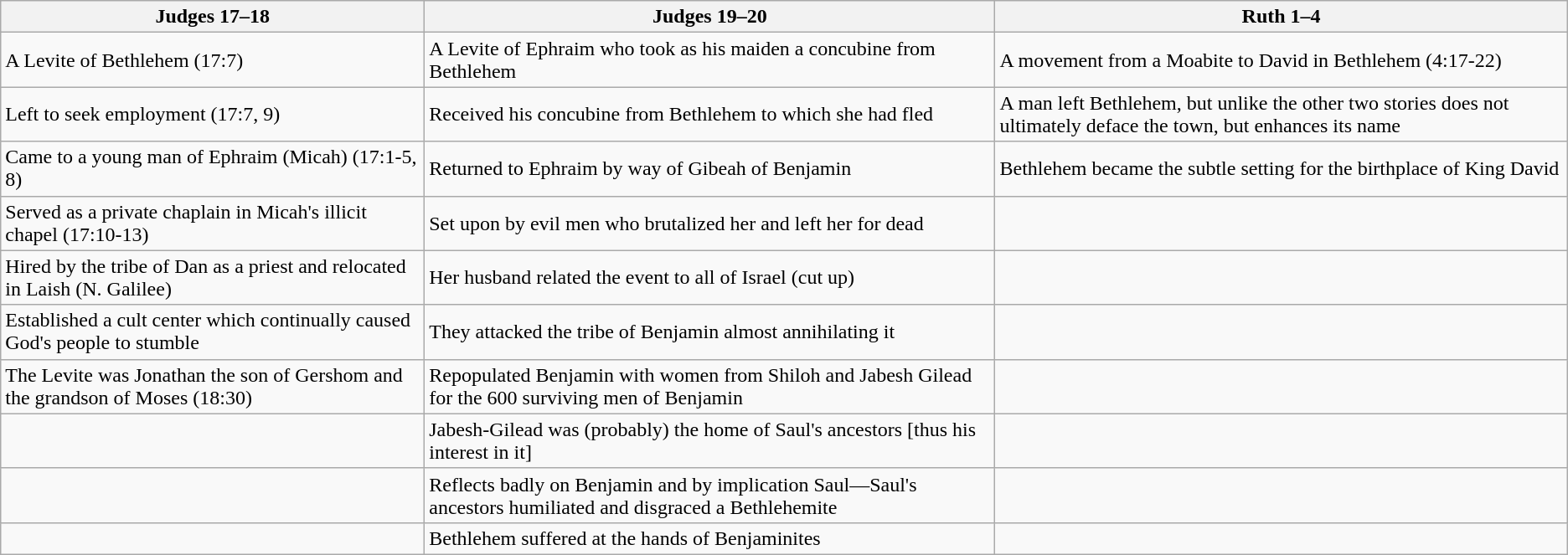<table class=wikitable>
<tr>
<th>Judges 17–18</th>
<th>Judges 19–20</th>
<th>Ruth 1–4</th>
</tr>
<tr>
<td>A Levite of Bethlehem (17:7)</td>
<td>A Levite of Ephraim who took as his maiden a concubine from Bethlehem</td>
<td>A movement from a Moabite to David in Bethlehem (4:17-22)</td>
</tr>
<tr>
<td>Left to seek employment (17:7, 9)</td>
<td>Received his concubine from Bethlehem to which she had fled</td>
<td>A man left Bethlehem, but unlike the other two stories does not ultimately deface the town, but enhances its name</td>
</tr>
<tr>
<td>Came to a young man of Ephraim (Micah) (17:1-5, 8)</td>
<td>Returned to Ephraim by way of Gibeah of Benjamin</td>
<td>Bethlehem became the subtle setting for the birthplace of King David</td>
</tr>
<tr>
<td>Served as a private chaplain in Micah's illicit chapel (17:10-13)</td>
<td>Set upon by evil men who brutalized her and left her for dead</td>
<td></td>
</tr>
<tr>
<td>Hired by the tribe of Dan as a priest and relocated in Laish (N. Galilee)</td>
<td>Her husband related the event to all of Israel (cut up)</td>
<td></td>
</tr>
<tr>
<td>Established a cult center which continually caused God's people to stumble</td>
<td>They attacked the tribe of Benjamin almost annihilating it</td>
<td></td>
</tr>
<tr>
<td>The Levite was Jonathan the son of Gershom and the grandson of Moses (18:30)</td>
<td>Repopulated Benjamin with women from Shiloh and Jabesh Gilead for the 600 surviving men of Benjamin</td>
<td></td>
</tr>
<tr>
<td></td>
<td>Jabesh-Gilead was (probably) the home of Saul's ancestors [thus his interest in it]</td>
<td></td>
</tr>
<tr>
<td></td>
<td>Reflects badly on Benjamin and by implication Saul—Saul's ancestors humiliated and disgraced a Bethlehemite</td>
<td></td>
</tr>
<tr>
<td></td>
<td>Bethlehem suffered at the hands of Benjaminites</td>
<td></td>
</tr>
</table>
